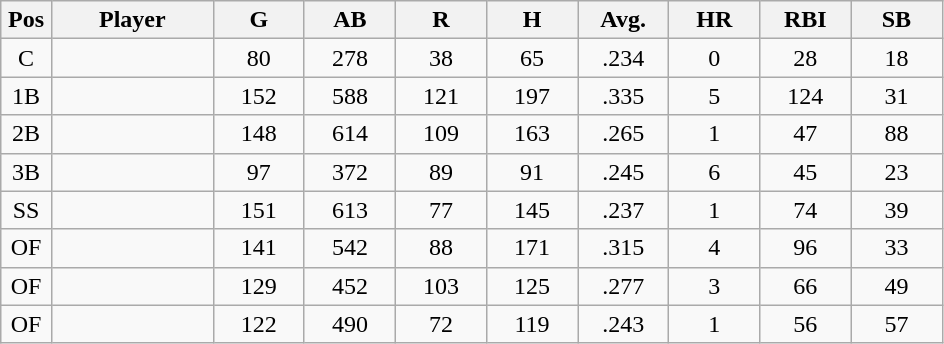<table class="wikitable sortable">
<tr>
<th bgcolor="#DDDDFF" width="5%">Pos</th>
<th bgcolor="#DDDDFF" width="16%">Player</th>
<th bgcolor="#DDDDFF" width="9%">G</th>
<th bgcolor="#DDDDFF" width="9%">AB</th>
<th bgcolor="#DDDDFF" width="9%">R</th>
<th bgcolor="#DDDDFF" width="9%">H</th>
<th bgcolor="#DDDDFF" width="9%">Avg.</th>
<th bgcolor="#DDDDFF" width="9%">HR</th>
<th bgcolor="#DDDDFF" width="9%">RBI</th>
<th bgcolor="#DDDDFF" width="9%">SB</th>
</tr>
<tr align="center">
<td>C</td>
<td></td>
<td>80</td>
<td>278</td>
<td>38</td>
<td>65</td>
<td>.234</td>
<td>0</td>
<td>28</td>
<td>18</td>
</tr>
<tr align="center">
<td>1B</td>
<td></td>
<td>152</td>
<td>588</td>
<td>121</td>
<td>197</td>
<td>.335</td>
<td>5</td>
<td>124</td>
<td>31</td>
</tr>
<tr align="center">
<td>2B</td>
<td></td>
<td>148</td>
<td>614</td>
<td>109</td>
<td>163</td>
<td>.265</td>
<td>1</td>
<td>47</td>
<td>88</td>
</tr>
<tr align="center">
<td>3B</td>
<td></td>
<td>97</td>
<td>372</td>
<td>89</td>
<td>91</td>
<td>.245</td>
<td>6</td>
<td>45</td>
<td>23</td>
</tr>
<tr align="center">
<td>SS</td>
<td></td>
<td>151</td>
<td>613</td>
<td>77</td>
<td>145</td>
<td>.237</td>
<td>1</td>
<td>74</td>
<td>39</td>
</tr>
<tr align="center">
<td>OF</td>
<td></td>
<td>141</td>
<td>542</td>
<td>88</td>
<td>171</td>
<td>.315</td>
<td>4</td>
<td>96</td>
<td>33</td>
</tr>
<tr align="center">
<td>OF</td>
<td></td>
<td>129</td>
<td>452</td>
<td>103</td>
<td>125</td>
<td>.277</td>
<td>3</td>
<td>66</td>
<td>49</td>
</tr>
<tr align="center">
<td>OF</td>
<td></td>
<td>122</td>
<td>490</td>
<td>72</td>
<td>119</td>
<td>.243</td>
<td>1</td>
<td>56</td>
<td>57</td>
</tr>
</table>
